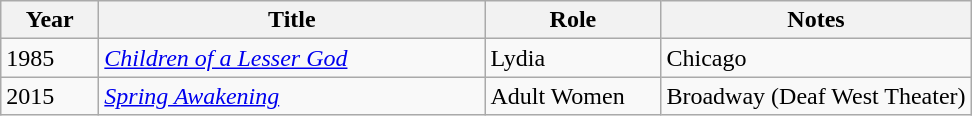<table class="wikitable sortable">
<tr>
<th width=58>Year</th>
<th width=250>Title</th>
<th width=110>Role</th>
<th class="unsortable">Notes</th>
</tr>
<tr>
<td>1985</td>
<td><em><a href='#'>Children of a Lesser God</a></em></td>
<td>Lydia</td>
<td>Chicago</td>
</tr>
<tr>
<td>2015</td>
<td><em><a href='#'>Spring Awakening</a></em></td>
<td>Adult Women</td>
<td>Broadway (Deaf West Theater)</td>
</tr>
</table>
